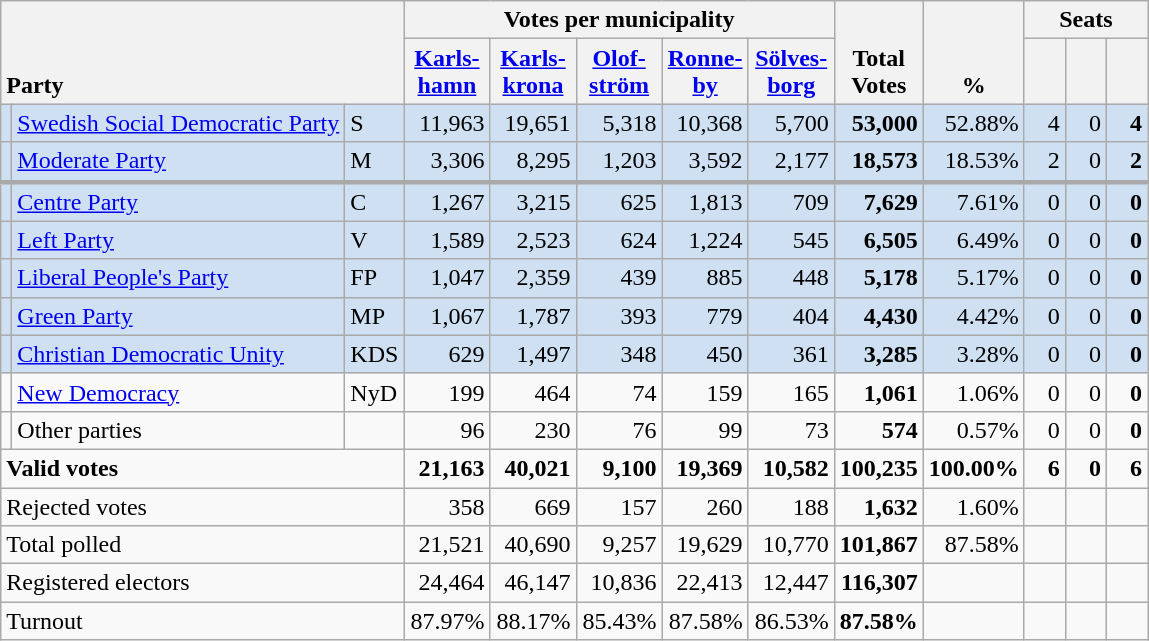<table class="wikitable" border="1" style="text-align:right;">
<tr>
<th style="text-align:left;" valign=bottom rowspan=2 colspan=3>Party</th>
<th colspan=5>Votes per municipality</th>
<th align=center valign=bottom rowspan=2 width="50">Total Votes</th>
<th align=center valign=bottom rowspan=2 width="50">%</th>
<th colspan=3>Seats</th>
</tr>
<tr>
<th align=center valign=bottom width="50"><a href='#'>Karls- hamn</a></th>
<th align=center valign=bottom width="50"><a href='#'>Karls- krona</a></th>
<th align=center valign=bottom width="50"><a href='#'>Olof- ström</a></th>
<th align=center valign=bottom width="50"><a href='#'>Ronne- by</a></th>
<th align=center valign=bottom width="50"><a href='#'>Sölves- borg</a></th>
<th align=center valign=bottom width="20"><small></small></th>
<th align=center valign=bottom width="20"><small><a href='#'></a></small></th>
<th align=center valign=bottom width="20"><small></small></th>
</tr>
<tr style="background:#CEE0F2;">
<td></td>
<td align=left style="white-space: nowrap;"><a href='#'>Swedish Social Democratic Party</a></td>
<td align=left>S</td>
<td>11,963</td>
<td>19,651</td>
<td>5,318</td>
<td>10,368</td>
<td>5,700</td>
<td><strong>53,000</strong></td>
<td>52.88%</td>
<td>4</td>
<td>0</td>
<td><strong>4</strong></td>
</tr>
<tr style="background:#CEE0F2;">
<td></td>
<td align=left><a href='#'>Moderate Party</a></td>
<td align=left>M</td>
<td>3,306</td>
<td>8,295</td>
<td>1,203</td>
<td>3,592</td>
<td>2,177</td>
<td><strong>18,573</strong></td>
<td>18.53%</td>
<td>2</td>
<td>0</td>
<td><strong>2</strong></td>
</tr>
<tr style="background:#CEE0F2; border-top:3px solid darkgray;">
<td></td>
<td align=left><a href='#'>Centre Party</a></td>
<td align=left>C</td>
<td>1,267</td>
<td>3,215</td>
<td>625</td>
<td>1,813</td>
<td>709</td>
<td><strong>7,629</strong></td>
<td>7.61%</td>
<td>0</td>
<td>0</td>
<td><strong>0</strong></td>
</tr>
<tr style="background:#CEE0F2;">
<td></td>
<td align=left><a href='#'>Left Party</a></td>
<td align=left>V</td>
<td>1,589</td>
<td>2,523</td>
<td>624</td>
<td>1,224</td>
<td>545</td>
<td><strong>6,505</strong></td>
<td>6.49%</td>
<td>0</td>
<td>0</td>
<td><strong>0</strong></td>
</tr>
<tr style="background:#CEE0F2;">
<td></td>
<td align=left><a href='#'>Liberal People's Party</a></td>
<td align=left>FP</td>
<td>1,047</td>
<td>2,359</td>
<td>439</td>
<td>885</td>
<td>448</td>
<td><strong>5,178</strong></td>
<td>5.17%</td>
<td>0</td>
<td>0</td>
<td><strong>0</strong></td>
</tr>
<tr style="background:#CEE0F2;">
<td></td>
<td align=left><a href='#'>Green Party</a></td>
<td align=left>MP</td>
<td>1,067</td>
<td>1,787</td>
<td>393</td>
<td>779</td>
<td>404</td>
<td><strong>4,430</strong></td>
<td>4.42%</td>
<td>0</td>
<td>0</td>
<td><strong>0</strong></td>
</tr>
<tr style="background:#CEE0F2;">
<td></td>
<td align=left><a href='#'>Christian Democratic Unity</a></td>
<td align=left>KDS</td>
<td>629</td>
<td>1,497</td>
<td>348</td>
<td>450</td>
<td>361</td>
<td><strong>3,285</strong></td>
<td>3.28%</td>
<td>0</td>
<td>0</td>
<td><strong>0</strong></td>
</tr>
<tr>
<td></td>
<td align=left><a href='#'>New Democracy</a></td>
<td align=left>NyD</td>
<td>199</td>
<td>464</td>
<td>74</td>
<td>159</td>
<td>165</td>
<td><strong>1,061</strong></td>
<td>1.06%</td>
<td>0</td>
<td>0</td>
<td><strong>0</strong></td>
</tr>
<tr>
<td></td>
<td align=left>Other parties</td>
<td></td>
<td>96</td>
<td>230</td>
<td>76</td>
<td>99</td>
<td>73</td>
<td><strong>574</strong></td>
<td>0.57%</td>
<td>0</td>
<td>0</td>
<td><strong>0</strong></td>
</tr>
<tr style="font-weight:bold">
<td align=left colspan=3>Valid votes</td>
<td>21,163</td>
<td>40,021</td>
<td>9,100</td>
<td>19,369</td>
<td>10,582</td>
<td>100,235</td>
<td>100.00%</td>
<td>6</td>
<td>0</td>
<td>6</td>
</tr>
<tr>
<td align=left colspan=3>Rejected votes</td>
<td>358</td>
<td>669</td>
<td>157</td>
<td>260</td>
<td>188</td>
<td><strong>1,632</strong></td>
<td>1.60%</td>
<td></td>
<td></td>
<td></td>
</tr>
<tr>
<td align=left colspan=3>Total polled</td>
<td>21,521</td>
<td>40,690</td>
<td>9,257</td>
<td>19,629</td>
<td>10,770</td>
<td><strong>101,867</strong></td>
<td>87.58%</td>
<td></td>
<td></td>
<td></td>
</tr>
<tr>
<td align=left colspan=3>Registered electors</td>
<td>24,464</td>
<td>46,147</td>
<td>10,836</td>
<td>22,413</td>
<td>12,447</td>
<td><strong>116,307</strong></td>
<td></td>
<td></td>
<td></td>
<td></td>
</tr>
<tr>
<td align=left colspan=3>Turnout</td>
<td>87.97%</td>
<td>88.17%</td>
<td>85.43%</td>
<td>87.58%</td>
<td>86.53%</td>
<td><strong>87.58%</strong></td>
<td></td>
<td></td>
<td></td>
<td></td>
</tr>
</table>
